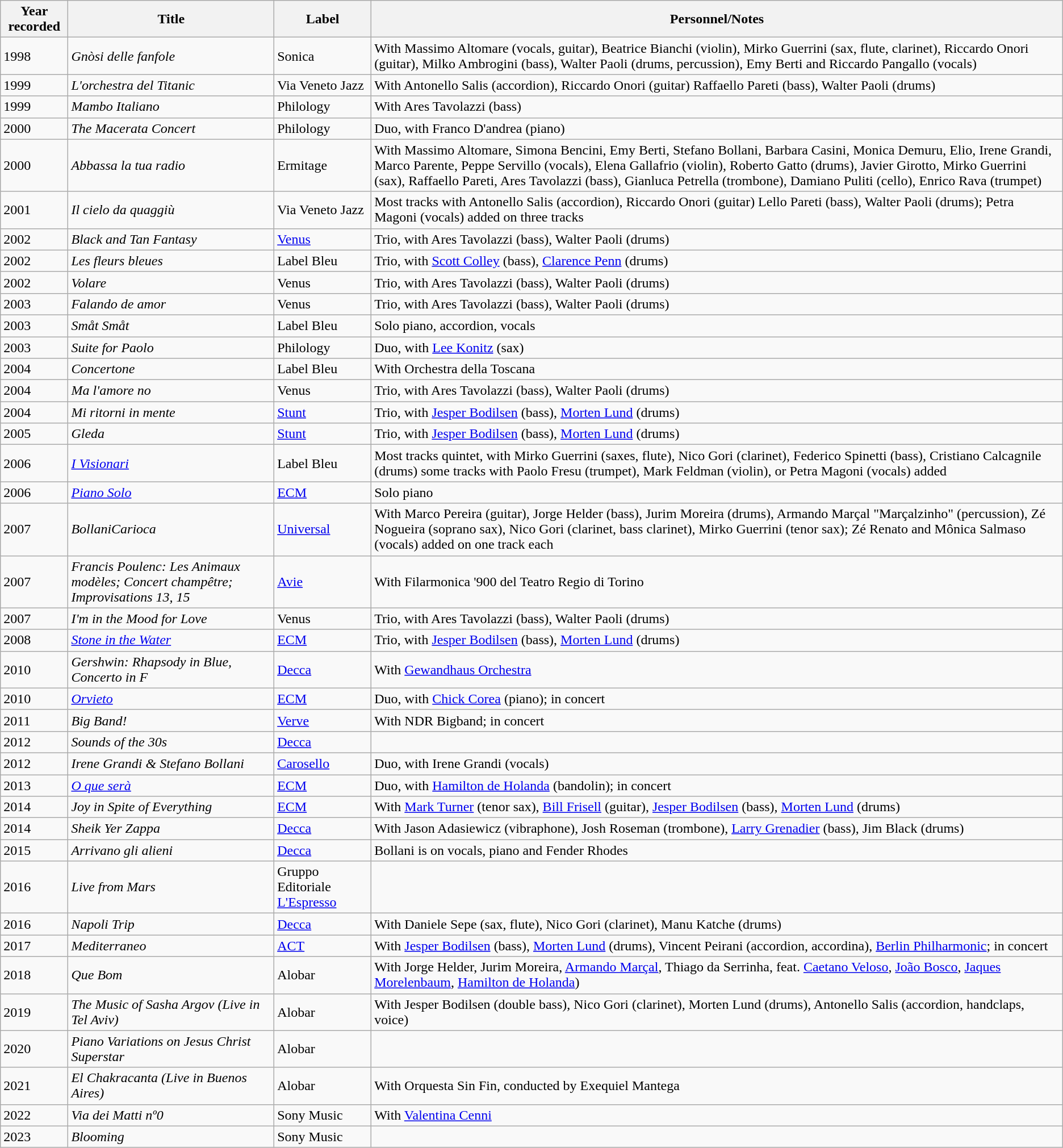<table class="wikitable sortable">
<tr>
<th>Year recorded</th>
<th>Title</th>
<th>Label</th>
<th>Personnel/Notes</th>
</tr>
<tr>
<td>1998</td>
<td><em>Gnòsi delle fanfole</em></td>
<td>Sonica</td>
<td>With Massimo Altomare (vocals, guitar), Beatrice Bianchi (violin), Mirko Guerrini (sax, flute, clarinet), Riccardo Onori (guitar), Milko Ambrogini (bass), Walter Paoli (drums, percussion), Emy Berti and Riccardo Pangallo (vocals)</td>
</tr>
<tr>
<td>1999</td>
<td><em>L'orchestra del Titanic</em></td>
<td>Via Veneto Jazz</td>
<td>With Antonello Salis (accordion), Riccardo Onori (guitar) Raffaello Pareti (bass), Walter Paoli (drums)</td>
</tr>
<tr>
<td>1999</td>
<td><em>Mambo Italiano</em></td>
<td>Philology</td>
<td>With Ares Tavolazzi (bass)</td>
</tr>
<tr>
<td>2000</td>
<td><em>The Macerata Concert</em></td>
<td>Philology</td>
<td>Duo, with Franco D'andrea (piano)</td>
</tr>
<tr>
<td>2000</td>
<td><em>Abbassa la tua radio</em></td>
<td>Ermitage</td>
<td>With Massimo Altomare, Simona Bencini, Emy Berti, Stefano Bollani, Barbara Casini, Monica Demuru, Elio, Irene Grandi, Marco Parente, Peppe Servillo (vocals), Elena Gallafrio (violin), Roberto Gatto (drums), Javier Girotto, Mirko Guerrini (sax), Raffaello Pareti, Ares Tavolazzi (bass), Gianluca Petrella (trombone), Damiano Puliti (cello), Enrico Rava (trumpet)</td>
</tr>
<tr>
<td>2001</td>
<td><em>Il cielo da quaggiù</em></td>
<td>Via Veneto Jazz</td>
<td>Most tracks with Antonello Salis (accordion), Riccardo Onori (guitar) Lello Pareti (bass), Walter Paoli (drums); Petra Magoni (vocals) added on three tracks</td>
</tr>
<tr>
<td>2002</td>
<td><em>Black and Tan Fantasy</em></td>
<td><a href='#'>Venus</a></td>
<td>Trio, with Ares Tavolazzi (bass), Walter Paoli (drums)</td>
</tr>
<tr>
<td>2002</td>
<td><em>Les fleurs bleues</em></td>
<td>Label Bleu</td>
<td>Trio, with <a href='#'>Scott Colley</a> (bass), <a href='#'>Clarence Penn</a> (drums)</td>
</tr>
<tr>
<td>2002</td>
<td><em>Volare</em></td>
<td>Venus</td>
<td>Trio, with Ares Tavolazzi (bass), Walter Paoli (drums)</td>
</tr>
<tr>
<td>2003</td>
<td><em>Falando de amor</em></td>
<td>Venus</td>
<td>Trio, with Ares Tavolazzi (bass), Walter Paoli (drums)</td>
</tr>
<tr>
<td>2003</td>
<td><em>Småt Småt</em></td>
<td>Label Bleu</td>
<td>Solo piano, accordion, vocals</td>
</tr>
<tr>
<td>2003</td>
<td><em>Suite for Paolo</em></td>
<td>Philology</td>
<td>Duo, with <a href='#'>Lee Konitz</a> (sax)</td>
</tr>
<tr>
<td>2004</td>
<td><em>Concertone</em></td>
<td>Label Bleu</td>
<td>With Orchestra della Toscana</td>
</tr>
<tr>
<td>2004</td>
<td><em>Ma l'amore no</em></td>
<td>Venus</td>
<td>Trio, with Ares Tavolazzi (bass), Walter Paoli (drums)</td>
</tr>
<tr>
<td>2004</td>
<td><em>Mi ritorni in mente</em></td>
<td><a href='#'>Stunt</a></td>
<td>Trio, with <a href='#'>Jesper Bodilsen</a> (bass), <a href='#'>Morten Lund</a> (drums)</td>
</tr>
<tr>
<td>2005</td>
<td><em>Gleda</em></td>
<td><a href='#'>Stunt</a></td>
<td>Trio, with <a href='#'>Jesper Bodilsen</a> (bass), <a href='#'>Morten Lund</a> (drums)</td>
</tr>
<tr>
<td>2006</td>
<td><em><a href='#'>I Visionari</a></em></td>
<td>Label Bleu</td>
<td>Most tracks quintet, with Mirko Guerrini (saxes, flute), Nico Gori (clarinet), Federico Spinetti (bass), Cristiano Calcagnile (drums) some tracks with Paolo Fresu (trumpet), Mark Feldman (violin), or Petra Magoni (vocals) added</td>
</tr>
<tr>
<td>2006</td>
<td><em><a href='#'>Piano Solo</a></em></td>
<td><a href='#'>ECM</a></td>
<td>Solo piano</td>
</tr>
<tr>
<td>2007</td>
<td><em>BollaniCarioca</em></td>
<td><a href='#'>Universal</a></td>
<td>With Marco Pereira (guitar), Jorge Helder (bass), Jurim Moreira (drums), Armando Marçal "Marçalzinho" (percussion), Zé Nogueira (soprano sax), Nico Gori (clarinet, bass clarinet), Mirko Guerrini (tenor sax); Zé Renato and Mônica Salmaso (vocals) added on one track each</td>
</tr>
<tr>
<td>2007</td>
<td><em>Francis Poulenc: Les Animaux modèles; Concert champêtre; Improvisations 13, 15</em></td>
<td><a href='#'>Avie</a></td>
<td>With Filarmonica '900 del Teatro Regio di Torino</td>
</tr>
<tr>
<td>2007</td>
<td><em>I'm in the Mood for Love</em></td>
<td>Venus</td>
<td>Trio, with Ares Tavolazzi (bass), Walter Paoli (drums)</td>
</tr>
<tr>
<td>2008</td>
<td><em><a href='#'>Stone in the Water</a></em></td>
<td><a href='#'>ECM</a></td>
<td>Trio, with <a href='#'>Jesper Bodilsen</a> (bass), <a href='#'>Morten Lund</a> (drums)</td>
</tr>
<tr>
<td>2010</td>
<td><em>Gershwin: Rhapsody in Blue, Concerto in F</em></td>
<td><a href='#'>Decca</a></td>
<td>With <a href='#'>Gewandhaus Orchestra</a></td>
</tr>
<tr>
<td>2010</td>
<td><em><a href='#'>Orvieto</a></em></td>
<td><a href='#'>ECM</a></td>
<td>Duo, with <a href='#'>Chick Corea</a> (piano); in concert</td>
</tr>
<tr>
<td>2011</td>
<td><em>Big Band!</em></td>
<td><a href='#'>Verve</a></td>
<td>With NDR Bigband; in concert</td>
</tr>
<tr>
<td>2012</td>
<td><em>Sounds of the 30s</em></td>
<td><a href='#'>Decca</a></td>
<td></td>
</tr>
<tr>
<td>2012</td>
<td><em>Irene Grandi & Stefano Bollani</em></td>
<td><a href='#'>Carosello</a></td>
<td>Duo, with Irene Grandi (vocals)</td>
</tr>
<tr>
<td>2013</td>
<td><em><a href='#'>O que serà</a></em></td>
<td><a href='#'>ECM</a></td>
<td>Duo, with <a href='#'>Hamilton de Holanda</a> (bandolin); in concert</td>
</tr>
<tr>
<td>2014</td>
<td><em>Joy in Spite of Everything</em></td>
<td><a href='#'>ECM</a></td>
<td>With <a href='#'>Mark Turner</a> (tenor sax), <a href='#'>Bill Frisell</a> (guitar), <a href='#'>Jesper Bodilsen</a> (bass), <a href='#'>Morten Lund</a> (drums)</td>
</tr>
<tr>
<td>2014</td>
<td><em>Sheik Yer Zappa</em></td>
<td><a href='#'>Decca</a></td>
<td>With Jason Adasiewicz (vibraphone), Josh Roseman (trombone), <a href='#'>Larry Grenadier</a> (bass), Jim Black (drums)</td>
</tr>
<tr>
<td>2015</td>
<td><em>Arrivano gli alieni</em></td>
<td><a href='#'>Decca</a></td>
<td>Bollani is on vocals, piano and Fender Rhodes</td>
</tr>
<tr>
<td>2016</td>
<td><em>Live from Mars</em></td>
<td>Gruppo Editoriale <a href='#'>L'Espresso</a></td>
<td></td>
</tr>
<tr>
<td>2016</td>
<td><em>Napoli Trip</em></td>
<td><a href='#'>Decca</a></td>
<td>With Daniele Sepe (sax, flute), Nico Gori (clarinet), Manu Katche (drums)</td>
</tr>
<tr>
<td>2017</td>
<td><em>Mediterraneo</em></td>
<td><a href='#'>ACT</a></td>
<td>With <a href='#'>Jesper Bodilsen</a> (bass), <a href='#'>Morten Lund</a> (drums), Vincent Peirani (accordion, accordina), <a href='#'>Berlin Philharmonic</a>; in concert</td>
</tr>
<tr>
<td>2018</td>
<td><em>Que Bom</em></td>
<td>Alobar</td>
<td>With Jorge Helder, Jurim Moreira, <a href='#'>Armando Marçal</a>, Thiago da Serrinha, feat. <a href='#'>Caetano Veloso</a>, <a href='#'>João Bosco</a>, <a href='#'>Jaques Morelenbaum</a>, <a href='#'>Hamilton de Holanda</a>)</td>
</tr>
<tr>
<td>2019</td>
<td><em>The Music of Sasha Argov (Live in Tel Aviv)</em></td>
<td>Alobar</td>
<td>With Jesper Bodilsen (double bass), Nico Gori (clarinet), Morten Lund (drums), Antonello Salis (accordion, handclaps, voice)</td>
</tr>
<tr>
<td>2020</td>
<td><em>Piano Variations on Jesus Christ Superstar</em></td>
<td>Alobar</td>
<td></td>
</tr>
<tr>
<td>2021</td>
<td><em>El Chakracanta (Live in Buenos Aires)</em></td>
<td>Alobar</td>
<td>With Orquesta Sin Fin, conducted by Exequiel Mantega</td>
</tr>
<tr>
<td>2022</td>
<td><em>Via dei Matti nº0</em></td>
<td>Sony Music</td>
<td>With <a href='#'>Valentina Cenni</a></td>
</tr>
<tr>
<td>2023</td>
<td><em>Blooming</em></td>
<td>Sony Music</td>
<td></td>
</tr>
</table>
